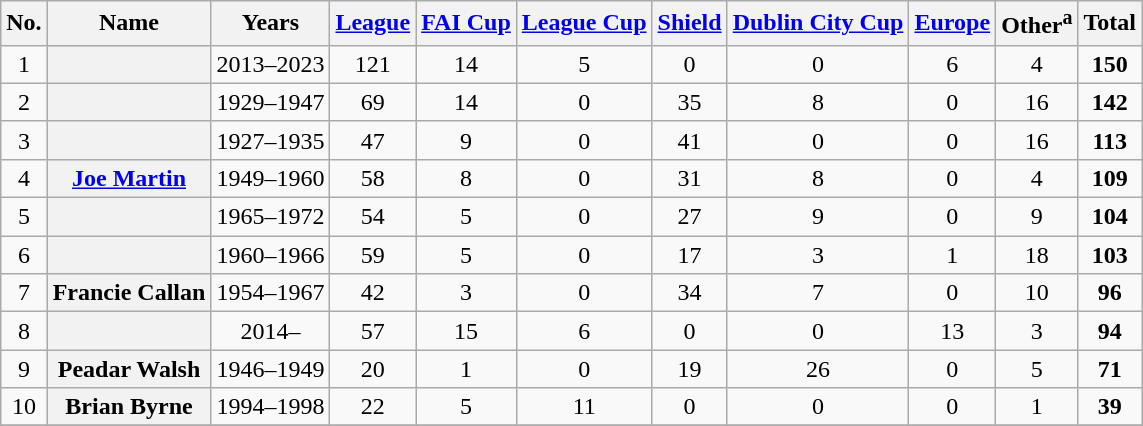<table class="sortable wikitable plainrowheaders"  style="text-align: center;">
<tr>
<th scope="col">No.</th>
<th scope="col">Name</th>
<th scope="col">Years</th>
<th scope="col"><a href='#'>League</a></th>
<th scope="col"><a href='#'>FAI Cup</a></th>
<th scope="col"><a href='#'>League Cup</a></th>
<th scope="col"><a href='#'>Shield</a></th>
<th scope="col"><a href='#'>Dublin City Cup</a></th>
<th scope="col"><a href='#'>Europe</a></th>
<th scope="col">Other<sup>a</sup></th>
<th scope="col">Total</th>
</tr>
<tr>
<td>1</td>
<th scope="row"> </th>
<td>2013–2023</td>
<td>121</td>
<td>14</td>
<td>5</td>
<td>0</td>
<td>0</td>
<td>6</td>
<td>4</td>
<td><strong>150</strong></td>
</tr>
<tr>
<td>2</td>
<th scope="row"> </th>
<td>1929–1947</td>
<td>69</td>
<td>14</td>
<td>0</td>
<td>35</td>
<td>8</td>
<td>0</td>
<td>16</td>
<td><strong>142</strong></td>
</tr>
<tr>
<td>3</td>
<th scope="row"> </th>
<td>1927–1935</td>
<td>47</td>
<td>9</td>
<td>0</td>
<td>41</td>
<td>0</td>
<td>0</td>
<td>16</td>
<td><strong>113</strong></td>
</tr>
<tr>
<td>4</td>
<th scope="row"> <a href='#'>Joe Martin</a></th>
<td>1949–1960</td>
<td>58</td>
<td>8</td>
<td>0</td>
<td>31</td>
<td>8</td>
<td>0</td>
<td>4</td>
<td><strong>109</strong></td>
</tr>
<tr>
<td>5</td>
<th scope="row"> </th>
<td>1965–1972</td>
<td>54</td>
<td>5</td>
<td>0</td>
<td>27</td>
<td>9</td>
<td>0</td>
<td>9</td>
<td><strong>104</strong></td>
</tr>
<tr>
<td>6</td>
<th scope="row"> </th>
<td>1960–1966</td>
<td>59</td>
<td>5</td>
<td>0</td>
<td>17</td>
<td>3</td>
<td>1</td>
<td>18</td>
<td><strong>103</strong></td>
</tr>
<tr>
<td>7</td>
<th scope="row"> Francie Callan</th>
<td>1954–1967</td>
<td>42</td>
<td>3</td>
<td>0</td>
<td>34</td>
<td>7</td>
<td>0</td>
<td>10</td>
<td><strong>96</strong></td>
</tr>
<tr>
<td>8</td>
<th scope="row"> </th>
<td>2014–</td>
<td>57</td>
<td>15</td>
<td>6</td>
<td>0</td>
<td>0</td>
<td>13</td>
<td>3</td>
<td><strong>94</strong></td>
</tr>
<tr>
<td>9</td>
<th scope="row"> Peadar Walsh</th>
<td>1946–1949</td>
<td>20</td>
<td>1</td>
<td>0</td>
<td>19</td>
<td>26</td>
<td>0</td>
<td>5</td>
<td><strong>71</strong></td>
</tr>
<tr>
<td>10</td>
<th scope="row"> Brian Byrne</th>
<td>1994–1998</td>
<td>22</td>
<td>5</td>
<td>11</td>
<td>0</td>
<td>0</td>
<td>0</td>
<td>1</td>
<td><strong>39</strong></td>
</tr>
<tr>
</tr>
</table>
